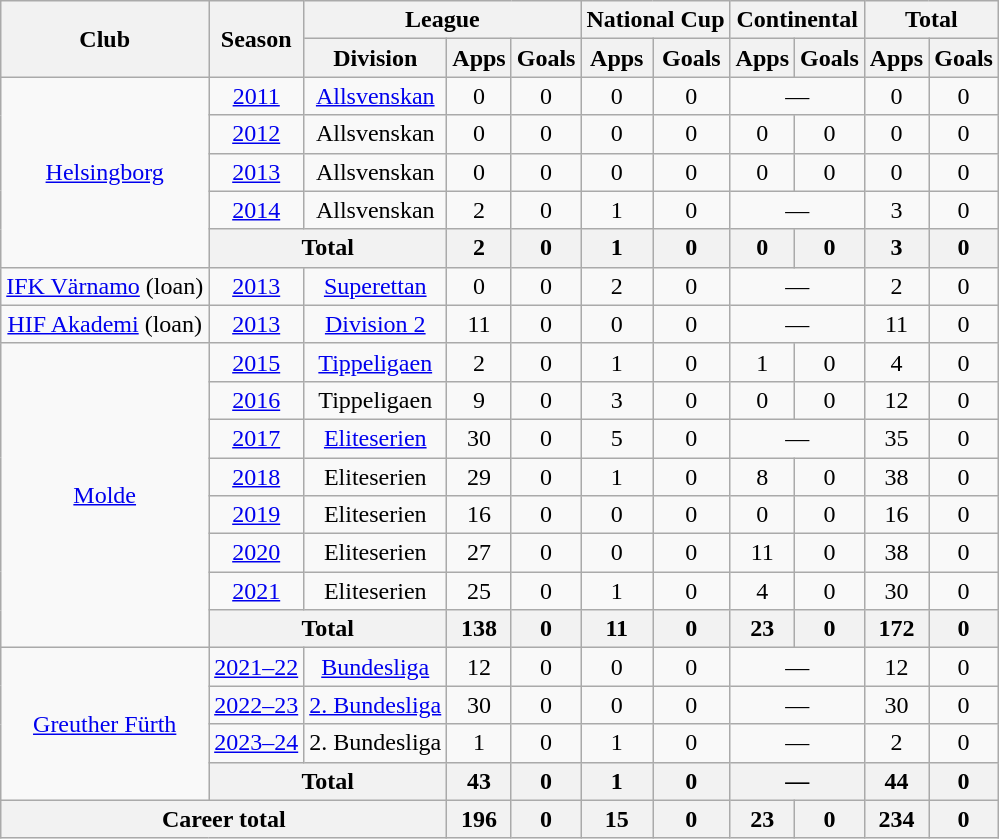<table class="wikitable" style="text-align:center">
<tr>
<th rowspan="2">Club</th>
<th rowspan="2">Season</th>
<th colspan="3">League</th>
<th colspan="2">National Cup</th>
<th colspan="2">Continental</th>
<th colspan="2">Total</th>
</tr>
<tr>
<th>Division</th>
<th>Apps</th>
<th>Goals</th>
<th>Apps</th>
<th>Goals</th>
<th>Apps</th>
<th>Goals</th>
<th>Apps</th>
<th>Goals</th>
</tr>
<tr>
<td rowspan="5"><a href='#'>Helsingborg</a></td>
<td><a href='#'>2011</a></td>
<td><a href='#'>Allsvenskan</a></td>
<td>0</td>
<td>0</td>
<td>0</td>
<td>0</td>
<td colspan="2">—</td>
<td>0</td>
<td>0</td>
</tr>
<tr>
<td><a href='#'>2012</a></td>
<td>Allsvenskan</td>
<td>0</td>
<td>0</td>
<td>0</td>
<td>0</td>
<td>0</td>
<td>0</td>
<td>0</td>
<td>0</td>
</tr>
<tr>
<td><a href='#'>2013</a></td>
<td>Allsvenskan</td>
<td>0</td>
<td>0</td>
<td>0</td>
<td>0</td>
<td>0</td>
<td>0</td>
<td>0</td>
<td>0</td>
</tr>
<tr>
<td><a href='#'>2014</a></td>
<td>Allsvenskan</td>
<td>2</td>
<td>0</td>
<td>1</td>
<td>0</td>
<td colspan="2">—</td>
<td>3</td>
<td>0</td>
</tr>
<tr>
<th colspan="2">Total</th>
<th>2</th>
<th>0</th>
<th>1</th>
<th>0</th>
<th>0</th>
<th>0</th>
<th>3</th>
<th>0</th>
</tr>
<tr>
<td><a href='#'>IFK Värnamo</a> (loan)</td>
<td><a href='#'>2013</a></td>
<td><a href='#'>Superettan</a></td>
<td>0</td>
<td>0</td>
<td>2</td>
<td>0</td>
<td colspan="2">—</td>
<td>2</td>
<td>0</td>
</tr>
<tr>
<td><a href='#'>HIF Akademi</a> (loan)</td>
<td><a href='#'>2013</a></td>
<td><a href='#'>Division 2</a></td>
<td>11</td>
<td>0</td>
<td>0</td>
<td>0</td>
<td colspan="2">—</td>
<td>11</td>
<td>0</td>
</tr>
<tr>
<td rowspan="8"><a href='#'>Molde</a></td>
<td><a href='#'>2015</a></td>
<td><a href='#'>Tippeligaen</a></td>
<td>2</td>
<td>0</td>
<td>1</td>
<td>0</td>
<td>1</td>
<td>0</td>
<td>4</td>
<td>0</td>
</tr>
<tr>
<td><a href='#'>2016</a></td>
<td>Tippeligaen</td>
<td>9</td>
<td>0</td>
<td>3</td>
<td>0</td>
<td>0</td>
<td>0</td>
<td>12</td>
<td>0</td>
</tr>
<tr>
<td><a href='#'>2017</a></td>
<td><a href='#'>Eliteserien</a></td>
<td>30</td>
<td>0</td>
<td>5</td>
<td>0</td>
<td colspan="2">—</td>
<td>35</td>
<td>0</td>
</tr>
<tr>
<td><a href='#'>2018</a></td>
<td>Eliteserien</td>
<td>29</td>
<td>0</td>
<td>1</td>
<td>0</td>
<td>8</td>
<td>0</td>
<td>38</td>
<td>0</td>
</tr>
<tr>
<td><a href='#'>2019</a></td>
<td>Eliteserien</td>
<td>16</td>
<td>0</td>
<td>0</td>
<td>0</td>
<td>0</td>
<td>0</td>
<td>16</td>
<td>0</td>
</tr>
<tr>
<td><a href='#'>2020</a></td>
<td>Eliteserien</td>
<td>27</td>
<td>0</td>
<td>0</td>
<td>0</td>
<td>11</td>
<td>0</td>
<td>38</td>
<td>0</td>
</tr>
<tr>
<td><a href='#'>2021</a></td>
<td>Eliteserien</td>
<td>25</td>
<td>0</td>
<td>1</td>
<td>0</td>
<td>4</td>
<td>0</td>
<td>30</td>
<td>0</td>
</tr>
<tr>
<th colspan="2">Total</th>
<th>138</th>
<th>0</th>
<th>11</th>
<th>0</th>
<th>23</th>
<th>0</th>
<th>172</th>
<th>0</th>
</tr>
<tr>
<td rowspan="4"><a href='#'>Greuther Fürth</a></td>
<td><a href='#'>2021–22</a></td>
<td><a href='#'>Bundesliga</a></td>
<td>12</td>
<td>0</td>
<td>0</td>
<td>0</td>
<td colspan="2">—</td>
<td>12</td>
<td>0</td>
</tr>
<tr>
<td><a href='#'>2022–23</a></td>
<td><a href='#'>2. Bundesliga</a></td>
<td>30</td>
<td>0</td>
<td>0</td>
<td>0</td>
<td colspan="2">—</td>
<td>30</td>
<td>0</td>
</tr>
<tr>
<td><a href='#'>2023–24</a></td>
<td>2. Bundesliga</td>
<td>1</td>
<td>0</td>
<td>1</td>
<td>0</td>
<td colspan="2">—</td>
<td>2</td>
<td>0</td>
</tr>
<tr>
<th colspan="2">Total</th>
<th>43</th>
<th>0</th>
<th>1</th>
<th>0</th>
<th colspan="2">—</th>
<th>44</th>
<th>0</th>
</tr>
<tr>
<th colspan="3">Career total</th>
<th>196</th>
<th>0</th>
<th>15</th>
<th>0</th>
<th>23</th>
<th>0</th>
<th>234</th>
<th>0</th>
</tr>
</table>
